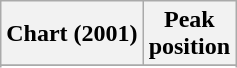<table class="wikitable sortable plainrowheaders" style="text-align:center">
<tr>
<th scope="col">Chart (2001)</th>
<th scope="col">Peak<br> position</th>
</tr>
<tr>
</tr>
<tr>
</tr>
<tr>
</tr>
</table>
